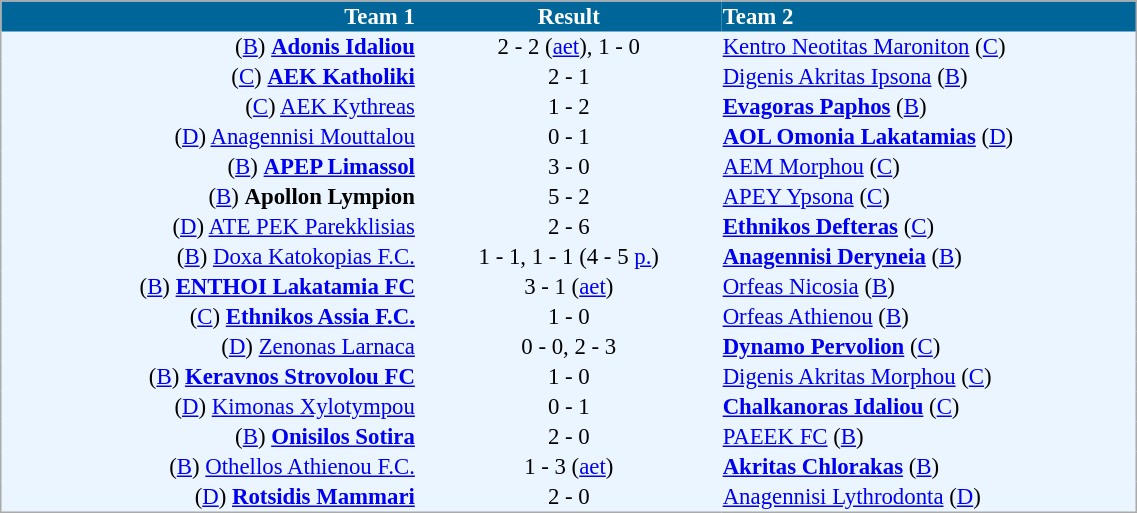<table cellspacing="0" style="background: #EBF5FF; border: 1px #aaa solid; border-collapse: collapse; font-size: 95%;" width=60%>
<tr bgcolor=#006699 style="color:white;">
<th width=30% align="right">Team 1</th>
<th width=22% align="center">Result</th>
<th width=30% align="left">Team 2</th>
</tr>
<tr>
<td align=right>(<a href='#'>B</a>) <strong><a href='#'>Adonis Idaliou</a></strong></td>
<td align=center>2 - 2 (<a href='#'>aet</a>), 1 - 0</td>
<td align=left><a href='#'>Kentro Neotitas Maroniton</a> (<a href='#'>C</a>)</td>
</tr>
<tr>
<td align=right>(<a href='#'>C</a>) <strong><a href='#'>AEK Katholiki</a></strong></td>
<td align=center>2 - 1</td>
<td align=left><a href='#'>Digenis Akritas Ipsona</a> (<a href='#'>B</a>)</td>
</tr>
<tr>
<td align=right>(<a href='#'>C</a>) <a href='#'>AEK Kythreas</a></td>
<td align=center>1 - 2</td>
<td align=left><strong><a href='#'>Evagoras Paphos</a></strong> (<a href='#'>B</a>)</td>
</tr>
<tr>
<td align=right>(<a href='#'>D</a>) <a href='#'>Anagennisi Mouttalou</a></td>
<td align=center>0 - 1</td>
<td align=left><strong><a href='#'>AOL Omonia Lakatamias</a></strong> (<a href='#'>D</a>)</td>
</tr>
<tr>
<td align=right>(<a href='#'>B</a>) <strong><a href='#'>APEP Limassol</a></strong></td>
<td align=center>3 - 0</td>
<td align=left><a href='#'>AEM Morphou</a> (<a href='#'>C</a>)</td>
</tr>
<tr>
<td align=right>(<a href='#'>B</a>) <strong>Apollon Lympion</strong></td>
<td align=center>5 - 2</td>
<td align=left><a href='#'>APEY Ypsona</a> (<a href='#'>C</a>)</td>
</tr>
<tr>
<td align=right>(<a href='#'>D</a>) <a href='#'>ATE PEK Parekklisias</a></td>
<td align=center>2 - 6</td>
<td align=left><strong><a href='#'>Ethnikos Defteras</a></strong> (<a href='#'>C</a>)</td>
</tr>
<tr>
<td align=right>(<a href='#'>B</a>) <a href='#'>Doxa Katokopias F.C.</a></td>
<td align=center>1 - 1, 1 - 1 (4 - 5 <a href='#'>p.</a>)</td>
<td align=left><strong><a href='#'>Anagennisi Deryneia</a></strong> (<a href='#'>B</a>)</td>
</tr>
<tr>
<td align=right>(<a href='#'>B</a>) <strong><a href='#'>ENTHOI Lakatamia FC</a></strong></td>
<td align=center>3 - 1 (<a href='#'>aet</a>)</td>
<td align=left><a href='#'>Orfeas Nicosia</a> (<a href='#'>B</a>)</td>
</tr>
<tr>
<td align=right>(<a href='#'>C</a>) <strong><a href='#'>Ethnikos Assia F.C.</a></strong></td>
<td align=center>1 - 0</td>
<td align=left><a href='#'>Orfeas Athienou</a> (<a href='#'>B</a>)</td>
</tr>
<tr>
<td align=right>(<a href='#'>D</a>) <a href='#'>Zenonas Larnaca</a></td>
<td align=center>0 - 0, 2 - 3</td>
<td align=left><strong><a href='#'>Dynamo Pervolion</a></strong> (<a href='#'>C</a>)</td>
</tr>
<tr>
<td align=right>(<a href='#'>B</a>) <strong><a href='#'>Keravnos Strovolou FC</a></strong></td>
<td align=center>1 - 0</td>
<td align=left><a href='#'>Digenis Akritas Morphou</a> (<a href='#'>C</a>)</td>
</tr>
<tr>
<td align=right>(<a href='#'>D</a>) <a href='#'>Kimonas Xylotympou</a></td>
<td align=center>0 - 1</td>
<td align=left><strong><a href='#'>Chalkanoras Idaliou</a></strong> (<a href='#'>C</a>)</td>
</tr>
<tr>
<td align=right>(<a href='#'>B</a>) <strong><a href='#'>Onisilos Sotira</a></strong></td>
<td align=center>2 - 0</td>
<td align=left><a href='#'>PAEEK FC</a> (<a href='#'>B</a>)</td>
</tr>
<tr>
<td align=right>(<a href='#'>B</a>) <a href='#'>Othellos Athienou F.C.</a></td>
<td align=center>1 - 3 (<a href='#'>aet</a>)</td>
<td align=left><strong><a href='#'>Akritas Chlorakas</a></strong> (<a href='#'>B</a>)</td>
</tr>
<tr>
<td align=right>(<a href='#'>D</a>) <strong><a href='#'>Rotsidis Mammari</a></strong></td>
<td align=center>2 - 0</td>
<td align=left><a href='#'>Anagennisi Lythrodonta</a> (<a href='#'>D</a>)</td>
</tr>
<tr>
</tr>
</table>
